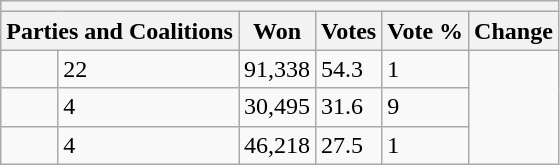<table class="wikitable sortable">
<tr>
<th colspan=10></th>
</tr>
<tr>
<th colspan=2>Parties and Coalitions</th>
<th>Won</th>
<th>Votes</th>
<th>Vote %</th>
<th>Change</th>
</tr>
<tr>
<td></td>
<td>22</td>
<td>91,338</td>
<td>54.3</td>
<td>1</td>
</tr>
<tr>
<td></td>
<td>4</td>
<td>30,495</td>
<td>31.6</td>
<td>9</td>
</tr>
<tr>
<td></td>
<td>4</td>
<td>46,218</td>
<td>27.5</td>
<td>1</td>
</tr>
</table>
